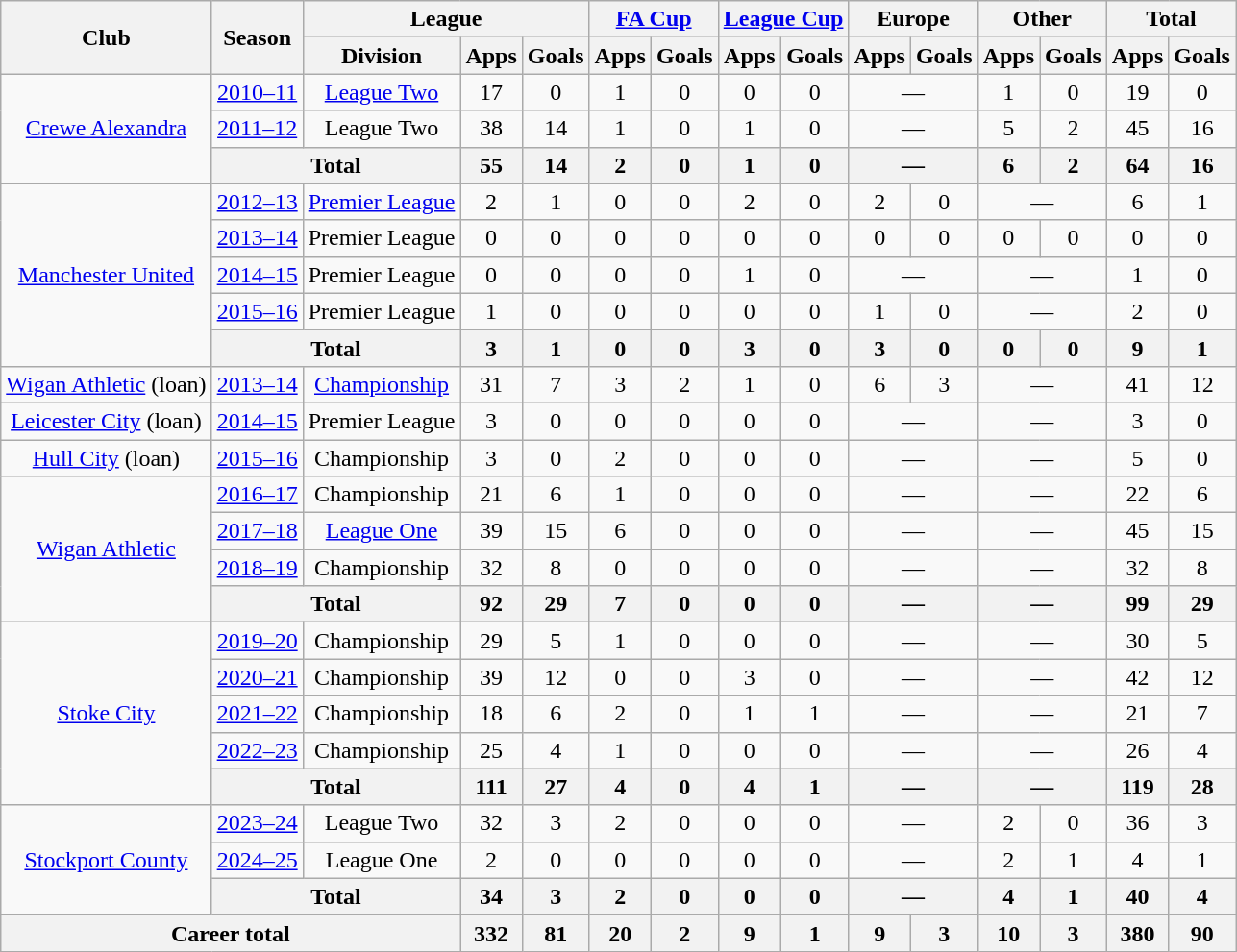<table class="wikitable" style="text-align:center">
<tr>
<th rowspan="2">Club</th>
<th rowspan="2">Season</th>
<th colspan="3">League</th>
<th colspan="2"><a href='#'>FA Cup</a></th>
<th colspan="2"><a href='#'>League Cup</a></th>
<th colspan="2">Europe</th>
<th colspan="2">Other</th>
<th colspan="2">Total</th>
</tr>
<tr>
<th>Division</th>
<th>Apps</th>
<th>Goals</th>
<th>Apps</th>
<th>Goals</th>
<th>Apps</th>
<th>Goals</th>
<th>Apps</th>
<th>Goals</th>
<th>Apps</th>
<th>Goals</th>
<th>Apps</th>
<th>Goals</th>
</tr>
<tr>
<td rowspan="3"><a href='#'>Crewe Alexandra</a></td>
<td><a href='#'>2010–11</a></td>
<td><a href='#'>League Two</a></td>
<td>17</td>
<td>0</td>
<td>1</td>
<td>0</td>
<td>0</td>
<td>0</td>
<td colspan="2">—</td>
<td>1</td>
<td>0</td>
<td>19</td>
<td>0</td>
</tr>
<tr>
<td><a href='#'>2011–12</a></td>
<td>League Two</td>
<td>38</td>
<td>14</td>
<td>1</td>
<td>0</td>
<td>1</td>
<td>0</td>
<td colspan="2">—</td>
<td>5</td>
<td>2</td>
<td>45</td>
<td>16</td>
</tr>
<tr>
<th colspan=2>Total</th>
<th>55</th>
<th>14</th>
<th>2</th>
<th>0</th>
<th>1</th>
<th>0</th>
<th colspan="2">—</th>
<th>6</th>
<th>2</th>
<th>64</th>
<th>16</th>
</tr>
<tr>
<td rowspan=5><a href='#'>Manchester United</a></td>
<td><a href='#'>2012–13</a></td>
<td><a href='#'>Premier League</a></td>
<td>2</td>
<td>1</td>
<td>0</td>
<td>0</td>
<td>2</td>
<td>0</td>
<td>2</td>
<td>0</td>
<td colspan="2">—</td>
<td>6</td>
<td>1</td>
</tr>
<tr>
<td><a href='#'>2013–14</a></td>
<td>Premier League</td>
<td>0</td>
<td>0</td>
<td>0</td>
<td>0</td>
<td>0</td>
<td>0</td>
<td>0</td>
<td>0</td>
<td>0</td>
<td>0</td>
<td>0</td>
<td>0</td>
</tr>
<tr>
<td><a href='#'>2014–15</a></td>
<td>Premier League</td>
<td>0</td>
<td>0</td>
<td>0</td>
<td>0</td>
<td>1</td>
<td>0</td>
<td colspan="2">—</td>
<td colspan="2">—</td>
<td>1</td>
<td>0</td>
</tr>
<tr>
<td><a href='#'>2015–16</a></td>
<td>Premier League</td>
<td>1</td>
<td>0</td>
<td>0</td>
<td>0</td>
<td>0</td>
<td>0</td>
<td>1</td>
<td>0</td>
<td colspan="2">—</td>
<td>2</td>
<td>0</td>
</tr>
<tr>
<th colspan=2>Total</th>
<th>3</th>
<th>1</th>
<th>0</th>
<th>0</th>
<th>3</th>
<th>0</th>
<th>3</th>
<th>0</th>
<th>0</th>
<th>0</th>
<th>9</th>
<th>1</th>
</tr>
<tr>
<td><a href='#'>Wigan Athletic</a> (loan)</td>
<td><a href='#'>2013–14</a></td>
<td><a href='#'>Championship</a></td>
<td>31</td>
<td>7</td>
<td>3</td>
<td>2</td>
<td>1</td>
<td>0</td>
<td>6</td>
<td>3</td>
<td colspan="2">—</td>
<td>41</td>
<td>12</td>
</tr>
<tr>
<td><a href='#'>Leicester City</a> (loan)</td>
<td><a href='#'>2014–15</a></td>
<td>Premier League</td>
<td>3</td>
<td>0</td>
<td>0</td>
<td>0</td>
<td>0</td>
<td>0</td>
<td colspan="2">—</td>
<td colspan="2">—</td>
<td>3</td>
<td>0</td>
</tr>
<tr>
<td><a href='#'>Hull City</a> (loan)</td>
<td><a href='#'>2015–16</a></td>
<td>Championship</td>
<td>3</td>
<td>0</td>
<td>2</td>
<td>0</td>
<td>0</td>
<td>0</td>
<td colspan="2">—</td>
<td colspan="2">—</td>
<td>5</td>
<td>0</td>
</tr>
<tr>
<td rowspan="4"><a href='#'>Wigan Athletic</a></td>
<td><a href='#'>2016–17</a></td>
<td>Championship</td>
<td>21</td>
<td>6</td>
<td>1</td>
<td>0</td>
<td>0</td>
<td>0</td>
<td colspan="2">—</td>
<td colspan="2">—</td>
<td>22</td>
<td>6</td>
</tr>
<tr>
<td><a href='#'>2017–18</a></td>
<td><a href='#'>League One</a></td>
<td>39</td>
<td>15</td>
<td>6</td>
<td>0</td>
<td>0</td>
<td>0</td>
<td colspan="2">—</td>
<td colspan="2">—</td>
<td>45</td>
<td>15</td>
</tr>
<tr>
<td><a href='#'>2018–19</a></td>
<td>Championship</td>
<td>32</td>
<td>8</td>
<td>0</td>
<td>0</td>
<td>0</td>
<td>0</td>
<td colspan="2">—</td>
<td colspan="2">—</td>
<td>32</td>
<td>8</td>
</tr>
<tr>
<th colspan="2">Total</th>
<th>92</th>
<th>29</th>
<th>7</th>
<th>0</th>
<th>0</th>
<th>0</th>
<th colspan="2">—</th>
<th colspan="2">—</th>
<th>99</th>
<th>29</th>
</tr>
<tr>
<td rowspan=5><a href='#'>Stoke City</a></td>
<td><a href='#'>2019–20</a></td>
<td>Championship</td>
<td>29</td>
<td>5</td>
<td>1</td>
<td>0</td>
<td>0</td>
<td>0</td>
<td colspan="2">—</td>
<td colspan="2">—</td>
<td>30</td>
<td>5</td>
</tr>
<tr>
<td><a href='#'>2020–21</a></td>
<td>Championship</td>
<td>39</td>
<td>12</td>
<td>0</td>
<td>0</td>
<td>3</td>
<td>0</td>
<td colspan="2">—</td>
<td colspan="2">—</td>
<td>42</td>
<td>12</td>
</tr>
<tr>
<td><a href='#'>2021–22</a></td>
<td>Championship</td>
<td>18</td>
<td>6</td>
<td>2</td>
<td>0</td>
<td>1</td>
<td>1</td>
<td colspan="2">—</td>
<td colspan="2">—</td>
<td>21</td>
<td>7</td>
</tr>
<tr>
<td><a href='#'>2022–23</a></td>
<td>Championship</td>
<td>25</td>
<td>4</td>
<td>1</td>
<td>0</td>
<td>0</td>
<td>0</td>
<td colspan="2">—</td>
<td colspan="2">—</td>
<td>26</td>
<td>4</td>
</tr>
<tr>
<th colspan=2>Total</th>
<th>111</th>
<th>27</th>
<th>4</th>
<th>0</th>
<th>4</th>
<th>1</th>
<th colspan="2">—</th>
<th colspan="2">—</th>
<th>119</th>
<th>28</th>
</tr>
<tr>
<td rowspan=3><a href='#'>Stockport County</a></td>
<td><a href='#'>2023–24</a></td>
<td>League Two</td>
<td>32</td>
<td>3</td>
<td>2</td>
<td>0</td>
<td>0</td>
<td>0</td>
<td colspan="2">—</td>
<td>2</td>
<td>0</td>
<td>36</td>
<td>3</td>
</tr>
<tr>
<td><a href='#'>2024–25</a></td>
<td>League One</td>
<td>2</td>
<td>0</td>
<td>0</td>
<td>0</td>
<td>0</td>
<td>0</td>
<td colspan="2">—</td>
<td>2</td>
<td>1</td>
<td>4</td>
<td>1</td>
</tr>
<tr>
<th colspan=2>Total</th>
<th>34</th>
<th>3</th>
<th>2</th>
<th>0</th>
<th>0</th>
<th>0</th>
<th colspan="2">—</th>
<th>4</th>
<th>1</th>
<th>40</th>
<th>4</th>
</tr>
<tr>
<th colspan="3">Career total</th>
<th>332</th>
<th>81</th>
<th>20</th>
<th>2</th>
<th>9</th>
<th>1</th>
<th>9</th>
<th>3</th>
<th>10</th>
<th>3</th>
<th>380</th>
<th>90</th>
</tr>
</table>
